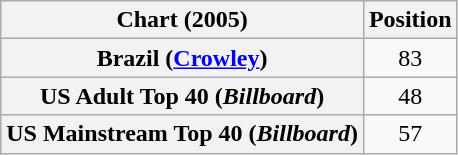<table class="wikitable plainrowheaders" style="text-align:center">
<tr>
<th scope="col">Chart (2005)</th>
<th scope="col">Position</th>
</tr>
<tr>
<th scope="row">Brazil (<a href='#'>Crowley</a>)</th>
<td>83</td>
</tr>
<tr>
<th scope="row">US Adult Top 40 (<em>Billboard</em>)</th>
<td>48</td>
</tr>
<tr>
<th scope="row">US Mainstream Top 40 (<em>Billboard</em>)</th>
<td>57</td>
</tr>
</table>
